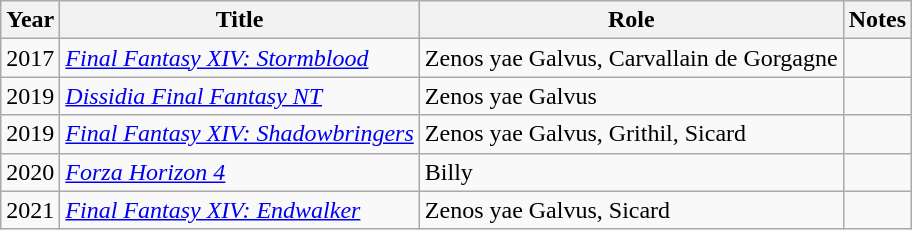<table class="wikitable">
<tr>
<th>Year</th>
<th>Title</th>
<th>Role</th>
<th>Notes</th>
</tr>
<tr>
<td>2017</td>
<td><em><a href='#'>Final Fantasy XIV: Stormblood</a></em></td>
<td>Zenos yae Galvus, Carvallain de Gorgagne</td>
<td></td>
</tr>
<tr>
<td>2019</td>
<td><em><a href='#'>Dissidia Final Fantasy NT</a></em></td>
<td>Zenos yae Galvus</td>
<td></td>
</tr>
<tr>
<td>2019</td>
<td><em><a href='#'>Final Fantasy XIV: Shadowbringers</a></em></td>
<td>Zenos yae Galvus, Grithil, Sicard</td>
<td></td>
</tr>
<tr>
<td>2020</td>
<td><em><a href='#'>Forza Horizon 4</a></em></td>
<td>Billy</td>
<td></td>
</tr>
<tr>
<td>2021</td>
<td><em><a href='#'>Final Fantasy XIV: Endwalker</a></em></td>
<td>Zenos yae Galvus, Sicard</td>
<td></td>
</tr>
</table>
